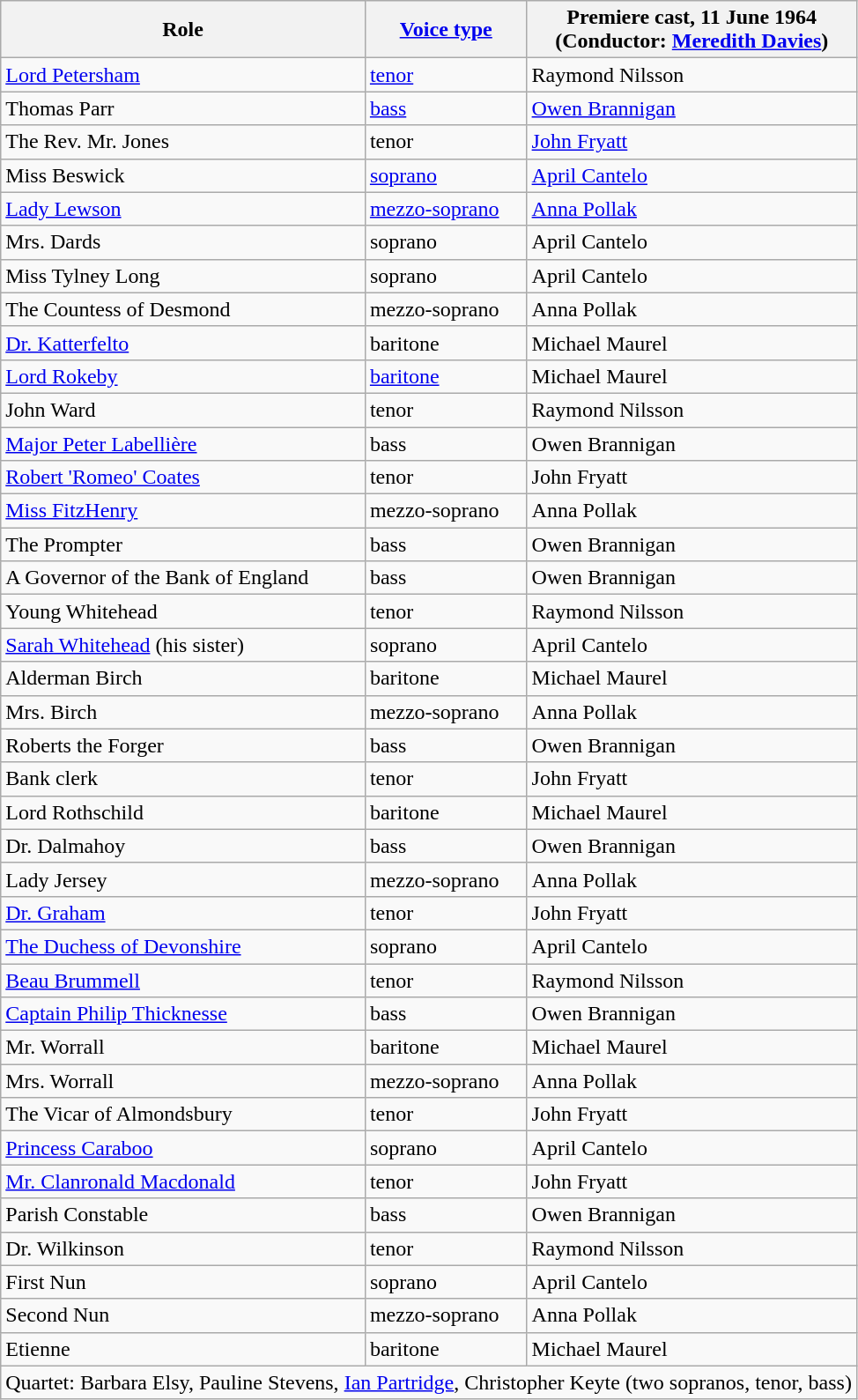<table class="wikitable">
<tr>
<th>Role</th>
<th><a href='#'>Voice type</a></th>
<th>Premiere cast, 11 June 1964<br>(Conductor: <a href='#'>Meredith Davies</a>)</th>
</tr>
<tr>
<td><a href='#'>Lord Petersham</a></td>
<td><a href='#'>tenor</a></td>
<td>Raymond Nilsson</td>
</tr>
<tr>
<td>Thomas Parr</td>
<td><a href='#'>bass</a></td>
<td><a href='#'>Owen Brannigan</a></td>
</tr>
<tr>
<td>The Rev. Mr. Jones</td>
<td>tenor</td>
<td><a href='#'>John Fryatt</a></td>
</tr>
<tr>
<td>Miss Beswick</td>
<td><a href='#'>soprano</a></td>
<td><a href='#'>April Cantelo</a></td>
</tr>
<tr>
<td><a href='#'>Lady Lewson</a></td>
<td><a href='#'>mezzo-soprano</a></td>
<td><a href='#'>Anna Pollak</a></td>
</tr>
<tr>
<td>Mrs. Dards</td>
<td>soprano</td>
<td>April Cantelo</td>
</tr>
<tr>
<td>Miss Tylney Long</td>
<td>soprano</td>
<td>April Cantelo</td>
</tr>
<tr>
<td>The Countess of Desmond</td>
<td>mezzo-soprano</td>
<td>Anna Pollak</td>
</tr>
<tr>
<td><a href='#'>Dr. Katterfelto</a></td>
<td>baritone</td>
<td>Michael Maurel</td>
</tr>
<tr>
<td><a href='#'>Lord Rokeby</a></td>
<td><a href='#'>baritone</a></td>
<td>Michael Maurel</td>
</tr>
<tr>
<td>John Ward</td>
<td>tenor</td>
<td>Raymond Nilsson</td>
</tr>
<tr>
<td><a href='#'>Major Peter Labellière</a></td>
<td>bass</td>
<td>Owen Brannigan</td>
</tr>
<tr>
<td><a href='#'>Robert 'Romeo' Coates</a></td>
<td>tenor</td>
<td>John Fryatt</td>
</tr>
<tr>
<td><a href='#'>Miss FitzHenry</a></td>
<td>mezzo-soprano</td>
<td>Anna Pollak</td>
</tr>
<tr>
<td>The Prompter</td>
<td>bass</td>
<td>Owen Brannigan</td>
</tr>
<tr>
<td>A Governor of the Bank of England</td>
<td>bass</td>
<td>Owen Brannigan</td>
</tr>
<tr>
<td>Young Whitehead</td>
<td>tenor</td>
<td>Raymond Nilsson</td>
</tr>
<tr>
<td><a href='#'>Sarah Whitehead</a> (his sister)</td>
<td>soprano</td>
<td>April Cantelo</td>
</tr>
<tr>
<td>Alderman Birch</td>
<td>baritone</td>
<td>Michael Maurel</td>
</tr>
<tr>
<td>Mrs. Birch</td>
<td>mezzo-soprano</td>
<td>Anna Pollak</td>
</tr>
<tr>
<td>Roberts the Forger</td>
<td>bass</td>
<td>Owen Brannigan</td>
</tr>
<tr>
<td>Bank clerk</td>
<td>tenor</td>
<td>John Fryatt</td>
</tr>
<tr>
<td>Lord Rothschild</td>
<td>baritone</td>
<td>Michael Maurel</td>
</tr>
<tr>
<td>Dr. Dalmahoy</td>
<td>bass</td>
<td>Owen Brannigan</td>
</tr>
<tr>
<td>Lady Jersey</td>
<td>mezzo-soprano</td>
<td>Anna Pollak</td>
</tr>
<tr>
<td><a href='#'>Dr. Graham</a></td>
<td>tenor</td>
<td>John Fryatt</td>
</tr>
<tr>
<td><a href='#'>The Duchess of Devonshire</a></td>
<td>soprano</td>
<td>April Cantelo</td>
</tr>
<tr>
<td><a href='#'>Beau Brummell</a></td>
<td>tenor</td>
<td>Raymond Nilsson</td>
</tr>
<tr>
<td><a href='#'>Captain Philip Thicknesse</a></td>
<td>bass</td>
<td>Owen Brannigan</td>
</tr>
<tr>
<td>Mr. Worrall</td>
<td>baritone</td>
<td>Michael Maurel</td>
</tr>
<tr>
<td>Mrs. Worrall</td>
<td>mezzo-soprano</td>
<td>Anna Pollak</td>
</tr>
<tr>
<td>The Vicar of Almondsbury</td>
<td>tenor</td>
<td>John Fryatt</td>
</tr>
<tr>
<td><a href='#'>Princess Caraboo</a></td>
<td>soprano</td>
<td>April Cantelo</td>
</tr>
<tr>
<td><a href='#'>Mr. Clanronald Macdonald</a></td>
<td>tenor</td>
<td>John Fryatt</td>
</tr>
<tr>
<td>Parish Constable</td>
<td>bass</td>
<td>Owen Brannigan</td>
</tr>
<tr>
<td>Dr. Wilkinson</td>
<td>tenor</td>
<td>Raymond Nilsson</td>
</tr>
<tr>
<td>First Nun</td>
<td>soprano</td>
<td>April Cantelo</td>
</tr>
<tr>
<td>Second Nun</td>
<td>mezzo-soprano</td>
<td>Anna Pollak</td>
</tr>
<tr>
<td>Etienne</td>
<td>baritone</td>
<td>Michael Maurel</td>
</tr>
<tr>
<td colspan="3">Quartet: Barbara Elsy, Pauline Stevens, <a href='#'>Ian Partridge</a>, Christopher Keyte (two sopranos, tenor, bass)</td>
</tr>
</table>
